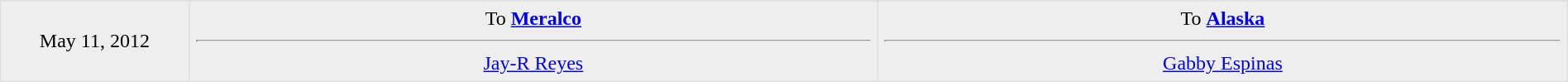<table border=1 style="border-collapse:collapse; text-align: center; width: 100%" bordercolor="#DFDFDF"  cellpadding="5">
<tr>
</tr>
<tr bgcolor="eeeeee">
<td style="width:12%">May 11, 2012</td>
<td style="width:44%" valign="top">To <strong><a href='#'>Meralco</a></strong><hr><a href='#'>Jay-R Reyes</a></td>
<td style="width:44%" valign="top">To <strong><a href='#'>Alaska</a></strong><hr><a href='#'>Gabby Espinas</a></td>
</tr>
</table>
